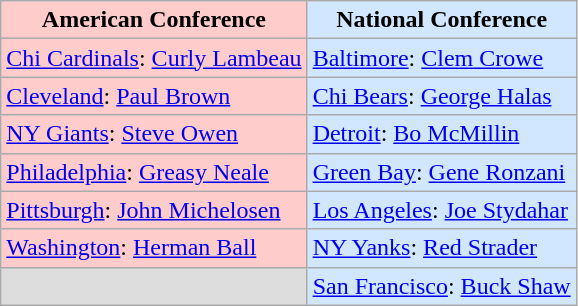<table class="wikitable">
<tr>
<th style="background-color:#FFCCCC;">American Conference</th>
<th style="background-color:#D0E7FF;">National Conference</th>
</tr>
<tr>
<td style="background-color:#FFCCCC;"><a href='#'>Chi Cardinals</a>: <a href='#'>Curly Lambeau</a></td>
<td style="background-color:#D0E7FF;"><a href='#'>Baltimore</a>: <a href='#'>Clem Crowe</a></td>
</tr>
<tr>
<td style="background-color:#FFCCCC;"><a href='#'>Cleveland</a>: <a href='#'>Paul Brown</a></td>
<td style="background-color:#D0E7FF;"><a href='#'>Chi Bears</a>: <a href='#'>George Halas</a></td>
</tr>
<tr>
<td style="background-color:#FFCCCC;"><a href='#'>NY Giants</a>: <a href='#'>Steve Owen</a></td>
<td style="background-color:#D0E7FF;"><a href='#'>Detroit</a>: <a href='#'>Bo McMillin</a></td>
</tr>
<tr>
<td style="background-color:#FFCCCC;"><a href='#'>Philadelphia</a>: <a href='#'>Greasy Neale</a></td>
<td style="background-color:#D0E7FF;"><a href='#'>Green Bay</a>: <a href='#'>Gene Ronzani</a></td>
</tr>
<tr>
<td style="background-color:#FFCCCC;"><a href='#'>Pittsburgh</a>: <a href='#'>John Michelosen</a></td>
<td style="background-color:#D0E7FF;"><a href='#'>Los Angeles</a>: <a href='#'>Joe Stydahar</a></td>
</tr>
<tr>
<td style="background-color:#FFCCCC;"><a href='#'>Washington</a>: <a href='#'>Herman Ball</a></td>
<td style="background-color:#D0E7FF;"><a href='#'>NY Yanks</a>: <a href='#'>Red Strader</a></td>
</tr>
<tr>
<td style="background-color:#DDD;"> </td>
<td style="background-color:#D0E7FF;"><a href='#'>San Francisco</a>: <a href='#'>Buck Shaw</a></td>
</tr>
</table>
